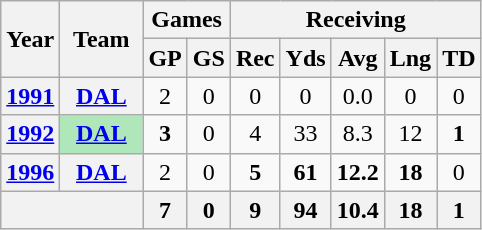<table class="wikitable" style="text-align:center">
<tr>
<th rowspan="2">Year</th>
<th rowspan="2">Team</th>
<th colspan="2">Games</th>
<th colspan="5">Receiving</th>
</tr>
<tr>
<th>GP</th>
<th>GS</th>
<th>Rec</th>
<th>Yds</th>
<th>Avg</th>
<th>Lng</th>
<th>TD</th>
</tr>
<tr>
<th><a href='#'>1991</a></th>
<th><a href='#'>DAL</a></th>
<td>2</td>
<td>0</td>
<td>0</td>
<td>0</td>
<td>0.0</td>
<td>0</td>
<td>0</td>
</tr>
<tr>
<th><a href='#'>1992</a></th>
<th style="background:#afe6ba; width:3em;"><a href='#'>DAL</a></th>
<td><strong>3</strong></td>
<td>0</td>
<td>4</td>
<td>33</td>
<td>8.3</td>
<td>12</td>
<td><strong>1</strong></td>
</tr>
<tr>
<th><a href='#'>1996</a></th>
<th><a href='#'>DAL</a></th>
<td>2</td>
<td>0</td>
<td><strong>5</strong></td>
<td><strong>61</strong></td>
<td><strong>12.2</strong></td>
<td><strong>18</strong></td>
<td>0</td>
</tr>
<tr>
<th colspan="2"></th>
<th>7</th>
<th>0</th>
<th>9</th>
<th>94</th>
<th>10.4</th>
<th>18</th>
<th>1</th>
</tr>
</table>
